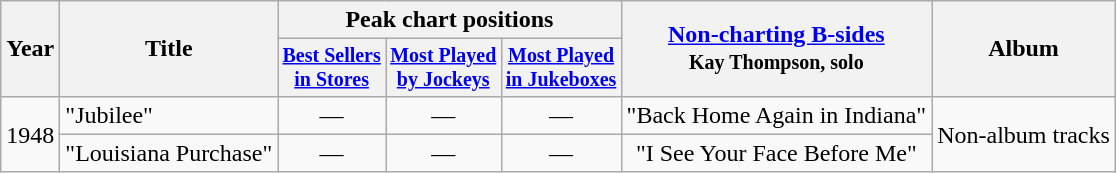<table class="wikitable" style=text-align:center;>
<tr>
<th rowspan="2">Year</th>
<th rowspan="2">Title</th>
<th colspan="3">Peak chart positions</th>
<th rowspan="2"><a href='#'>Non-charting B-sides</a><br><small>Kay Thompson, solo</small></th>
<th rowspan="2">Album</th>
</tr>
<tr style="font-size:smaller;">
<th align=centre><a href='#'>Best Sellers<br>in Stores</a></th>
<th align=centre><a href='#'>Most Played<br>by Jockeys</a></th>
<th align=centre><a href='#'>Most Played<br>in Jukeboxes</a></th>
</tr>
<tr>
<td rowspan="2">1948</td>
<td align=left>"Jubilee"</td>
<td>—</td>
<td>—</td>
<td>—</td>
<td>"Back Home Again in Indiana"</td>
<td rowspan="2" align=center>Non-album tracks</td>
</tr>
<tr>
<td align=left>"Louisiana Purchase"</td>
<td>—</td>
<td>—</td>
<td>—</td>
<td>"I See Your Face Before Me"</td>
</tr>
</table>
